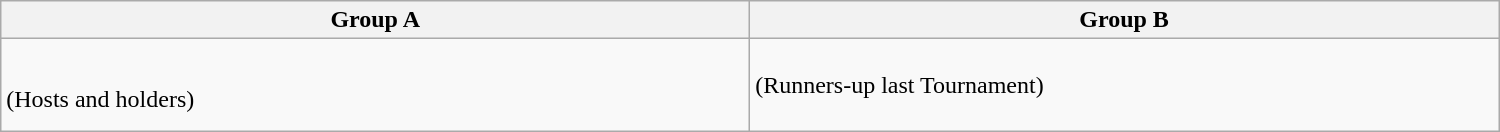<table class="wikitable">
<tr>
<th width=20%>Group A</th>
<th width=20%>Group B</th>
</tr>
<tr>
<td><br> (Hosts and holders)<br>
</td>
<td><br> (Runners-up last Tournament) <br>
 <br>
</td>
</tr>
</table>
